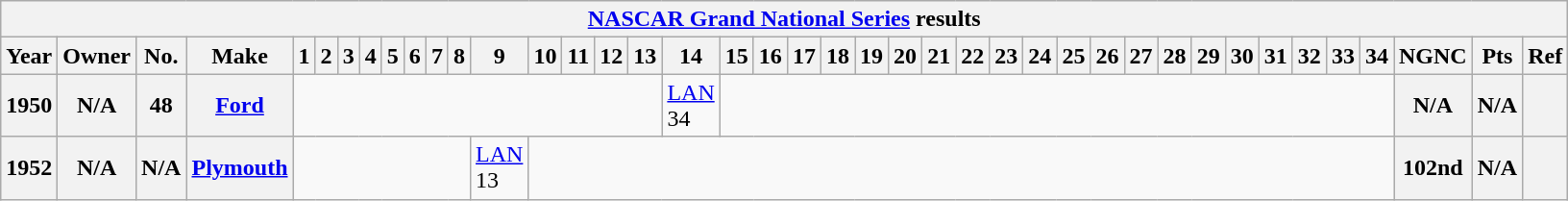<table class="wikitable">
<tr>
<th colspan="41"><a href='#'>NASCAR Grand National Series</a> results</th>
</tr>
<tr>
<th>Year</th>
<th>Owner</th>
<th>No.</th>
<th>Make</th>
<th>1</th>
<th>2</th>
<th>3</th>
<th>4</th>
<th>5</th>
<th>6</th>
<th>7</th>
<th>8</th>
<th>9</th>
<th>10</th>
<th>11</th>
<th>12</th>
<th>13</th>
<th>14</th>
<th>15</th>
<th>16</th>
<th>17</th>
<th>18</th>
<th>19</th>
<th>20</th>
<th>21</th>
<th>22</th>
<th>23</th>
<th>24</th>
<th>25</th>
<th>26</th>
<th>27</th>
<th>28</th>
<th>29</th>
<th>30</th>
<th>31</th>
<th>32</th>
<th>33</th>
<th>34</th>
<th>NGNC</th>
<th>Pts</th>
<th>Ref</th>
</tr>
<tr>
<th>1950</th>
<th>N/A</th>
<th>48</th>
<th><a href='#'>Ford</a></th>
<td colspan="13"></td>
<td><a href='#'>LAN</a><br>34</td>
<td colspan="20"></td>
<th>N/A</th>
<th>N/A</th>
<th></th>
</tr>
<tr>
<th>1952</th>
<th>N/A</th>
<th>N/A</th>
<th><a href='#'>Plymouth</a></th>
<td colspan="8"></td>
<td><a href='#'>LAN</a><br>13</td>
<td colspan="25"></td>
<th>102nd</th>
<th>N/A</th>
<th></th>
</tr>
</table>
